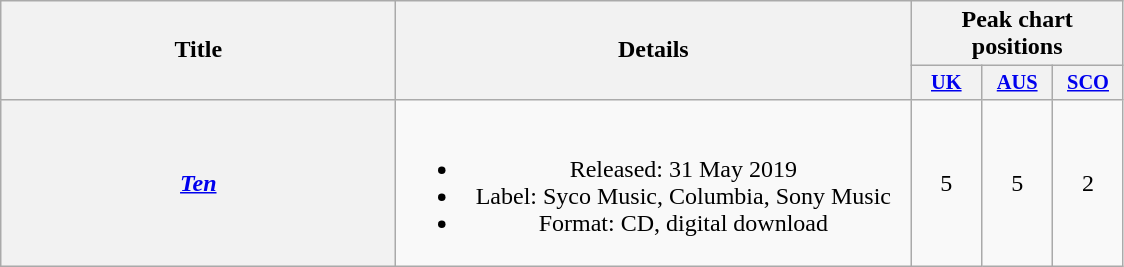<table class="wikitable plainrowheaders" style="text-align:center;">
<tr>
<th scope="col" rowspan="2" style="width:16em;">Title</th>
<th scope="col" rowspan="2" style="width:21em;">Details</th>
<th scope="col" colspan="3">Peak chart positions</th>
</tr>
<tr>
<th scope="col" style="width:3em;font-size:85%;"><a href='#'>UK</a><br></th>
<th scope="col" style="width:3em;font-size:85%;"><a href='#'>AUS</a><br></th>
<th scope="col" style="width:3em;font-size:85%;"><a href='#'>SCO</a><br></th>
</tr>
<tr>
<th scope="row"><em><a href='#'>Ten</a></em></th>
<td><br><ul><li>Released: 31 May 2019</li><li>Label: Syco Music, Columbia, Sony Music</li><li>Format: CD, digital download</li></ul></td>
<td>5</td>
<td>5</td>
<td>2</td>
</tr>
</table>
